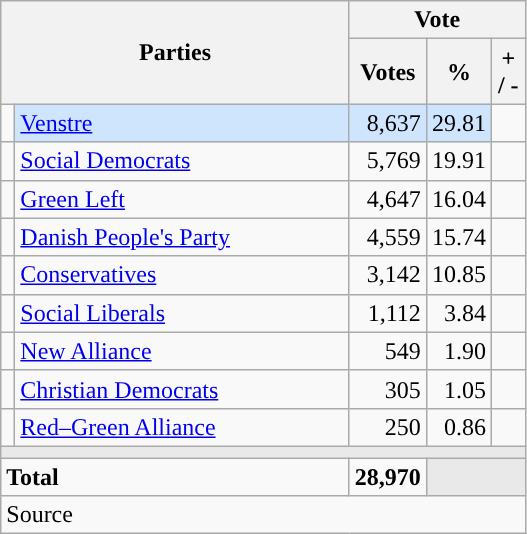<table class="wikitable" style="text-align:right;">
<tr>
<th style="text-align:centre;" rowspan="2" colspan="2" width="225">Parties</th>
<th colspan="3">Vote</th>
</tr>
<tr>
<th width="15">Votes</th>
<th width="15">%</th>
<th width="15">+ / -</th>
</tr>
<tr>
<td width="2" style="color:inherit;background:"></td>
<td bgcolor=#cfe5fe  align="left"><a href='#'>Venstre</a></td>
<td bgcolor=#cfe5fe>8,637</td>
<td bgcolor=#cfe5fe>29.81</td>
<td></td>
</tr>
<tr>
<td width="2" style="color:inherit;background:"></td>
<td align="left"><a href='#'>Social Democrats</a></td>
<td>5,769</td>
<td>19.91</td>
<td></td>
</tr>
<tr>
<td width="2" style="color:inherit;background:"></td>
<td align="left"><a href='#'>Green Left</a></td>
<td>4,647</td>
<td>16.04</td>
<td></td>
</tr>
<tr>
<td width="2" style="color:inherit;background:"></td>
<td align="left"><a href='#'>Danish People's Party</a></td>
<td>4,559</td>
<td>15.74</td>
<td></td>
</tr>
<tr>
<td width="2" style="color:inherit;background:"></td>
<td align="left"><a href='#'>Conservatives</a></td>
<td>3,142</td>
<td>10.85</td>
<td></td>
</tr>
<tr>
<td width="2" style="color:inherit;background:"></td>
<td align="left"><a href='#'>Social Liberals</a></td>
<td>1,112</td>
<td>3.84</td>
<td></td>
</tr>
<tr>
<td width="2" style="color:inherit;background:"></td>
<td align="left"><a href='#'>New Alliance</a></td>
<td>549</td>
<td>1.90</td>
<td></td>
</tr>
<tr>
<td width="2" style="color:inherit;background:"></td>
<td align="left"><a href='#'>Christian Democrats</a></td>
<td>305</td>
<td>1.05</td>
<td></td>
</tr>
<tr>
<td width="2" style="color:inherit;background:"></td>
<td align="left"><a href='#'>Red–Green Alliance</a></td>
<td>250</td>
<td>0.86</td>
<td></td>
</tr>
<tr>
<td colspan="7" bgcolor="#E9E9E9"></td>
</tr>
<tr>
<td align="left" colspan="2"><strong>Total</strong></td>
<td><strong>28,970</strong></td>
<td bgcolor="#E9E9E9" colspan="2"></td>
</tr>
<tr>
<td align="left" colspan="6">Source</td>
</tr>
</table>
